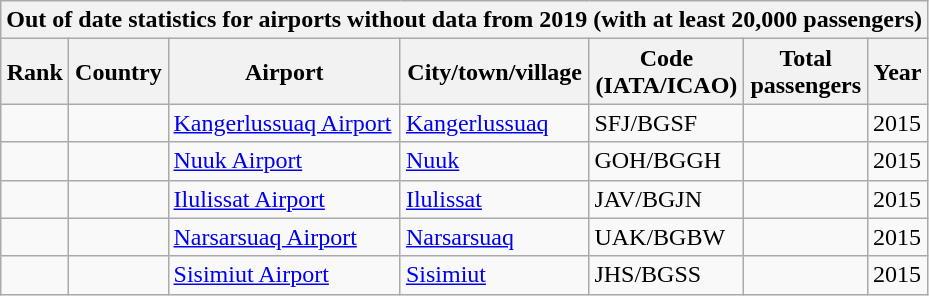<table class="wikitable sortable">
<tr>
<th colspan=99>Out of date statistics for airports without data from 2019 (with at least 20,000 passengers)</th>
</tr>
<tr>
<th>Rank</th>
<th>Country</th>
<th>Airport</th>
<th>City/town/village</th>
<th>Code<br>(IATA/ICAO)</th>
<th>Total<br>passengers</th>
<th>Year</th>
</tr>
<tr>
<td></td>
<td></td>
<td><a href='#'>Kangerlussuaq Airport</a></td>
<td><a href='#'>Kangerlussuaq</a></td>
<td>SFJ/BGSF</td>
<td></td>
<td>2015</td>
</tr>
<tr>
<td></td>
<td></td>
<td><a href='#'>Nuuk Airport</a></td>
<td><a href='#'>Nuuk</a></td>
<td>GOH/BGGH</td>
<td></td>
<td>2015</td>
</tr>
<tr>
<td></td>
<td></td>
<td><a href='#'>Ilulissat Airport</a></td>
<td><a href='#'>Ilulissat</a></td>
<td>JAV/BGJN</td>
<td></td>
<td>2015</td>
</tr>
<tr>
<td></td>
<td></td>
<td><a href='#'>Narsarsuaq Airport</a></td>
<td><a href='#'>Narsarsuaq</a></td>
<td>UAK/BGBW</td>
<td></td>
<td>2015</td>
</tr>
<tr>
<td></td>
<td></td>
<td><a href='#'>Sisimiut Airport</a></td>
<td><a href='#'>Sisimiut</a></td>
<td>JHS/BGSS</td>
<td></td>
<td>2015</td>
</tr>
</table>
